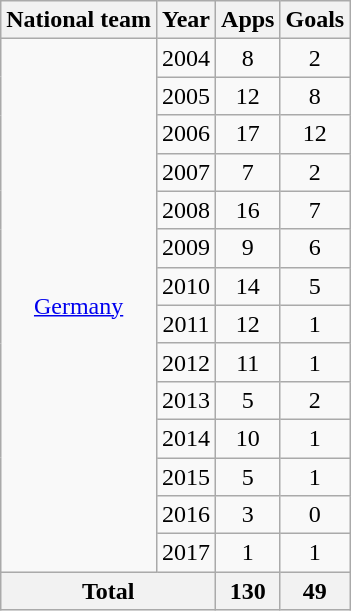<table class="wikitable" style="text-align:center">
<tr>
<th>National team</th>
<th>Year</th>
<th>Apps</th>
<th>Goals</th>
</tr>
<tr>
<td rowspan="14"><a href='#'>Germany</a></td>
<td>2004</td>
<td>8</td>
<td>2</td>
</tr>
<tr>
<td>2005</td>
<td>12</td>
<td>8</td>
</tr>
<tr>
<td>2006</td>
<td>17</td>
<td>12</td>
</tr>
<tr>
<td>2007</td>
<td>7</td>
<td>2</td>
</tr>
<tr>
<td>2008</td>
<td>16</td>
<td>7</td>
</tr>
<tr>
<td>2009</td>
<td>9</td>
<td>6</td>
</tr>
<tr>
<td>2010</td>
<td>14</td>
<td>5</td>
</tr>
<tr>
<td>2011</td>
<td>12</td>
<td>1</td>
</tr>
<tr>
<td>2012</td>
<td>11</td>
<td>1</td>
</tr>
<tr>
<td>2013</td>
<td>5</td>
<td>2</td>
</tr>
<tr>
<td>2014</td>
<td>10</td>
<td>1</td>
</tr>
<tr>
<td>2015</td>
<td>5</td>
<td>1</td>
</tr>
<tr>
<td>2016</td>
<td>3</td>
<td>0</td>
</tr>
<tr>
<td>2017</td>
<td>1</td>
<td>1</td>
</tr>
<tr>
<th colspan="2">Total</th>
<th>130</th>
<th>49</th>
</tr>
</table>
